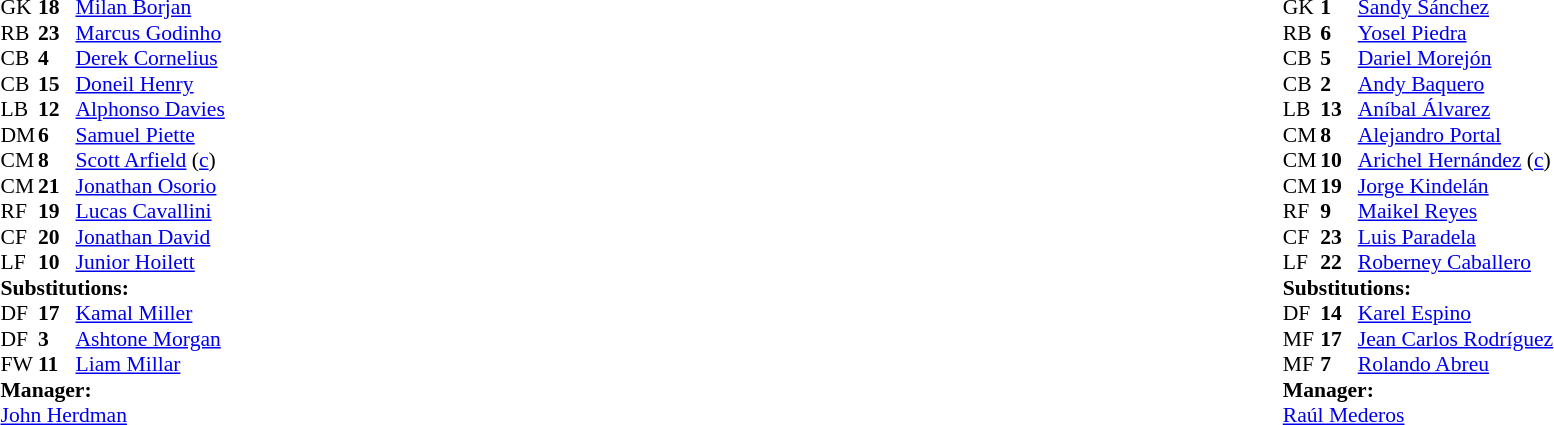<table width="100%">
<tr>
<td valign="top" width="40%"><br><table style="font-size:90%" cellspacing="0" cellpadding="0">
<tr>
<th width=25></th>
<th width=25></th>
</tr>
<tr>
<td>GK</td>
<td><strong>18</strong></td>
<td><a href='#'>Milan Borjan</a></td>
</tr>
<tr>
<td>RB</td>
<td><strong>23</strong></td>
<td><a href='#'>Marcus Godinho</a></td>
</tr>
<tr>
<td>CB</td>
<td><strong>4</strong></td>
<td><a href='#'>Derek Cornelius</a></td>
</tr>
<tr>
<td>CB</td>
<td><strong>15</strong></td>
<td><a href='#'>Doneil Henry</a></td>
<td></td>
<td></td>
</tr>
<tr>
<td>LB</td>
<td><strong>12</strong></td>
<td><a href='#'>Alphonso Davies</a></td>
<td></td>
<td></td>
</tr>
<tr>
<td>DM</td>
<td><strong>6</strong></td>
<td><a href='#'>Samuel Piette</a></td>
</tr>
<tr>
<td>CM</td>
<td><strong>8</strong></td>
<td><a href='#'>Scott Arfield</a> (<a href='#'>c</a>)</td>
<td></td>
</tr>
<tr>
<td>CM</td>
<td><strong>21</strong></td>
<td><a href='#'>Jonathan Osorio</a></td>
</tr>
<tr>
<td>RF</td>
<td><strong>19</strong></td>
<td><a href='#'>Lucas Cavallini</a></td>
<td></td>
<td></td>
</tr>
<tr>
<td>CF</td>
<td><strong>20</strong></td>
<td><a href='#'>Jonathan David</a></td>
</tr>
<tr>
<td>LF</td>
<td><strong>10</strong></td>
<td><a href='#'>Junior Hoilett</a></td>
</tr>
<tr>
<td colspan=3><strong>Substitutions:</strong></td>
</tr>
<tr>
<td>DF</td>
<td><strong>17</strong></td>
<td><a href='#'>Kamal Miller</a></td>
<td></td>
<td></td>
</tr>
<tr>
<td>DF</td>
<td><strong>3</strong></td>
<td><a href='#'>Ashtone Morgan</a></td>
<td></td>
<td></td>
</tr>
<tr>
<td>FW</td>
<td><strong>11</strong></td>
<td><a href='#'>Liam Millar</a></td>
<td></td>
<td></td>
</tr>
<tr>
<td colspan=3><strong>Manager:</strong></td>
</tr>
<tr>
<td colspan=3> <a href='#'>John Herdman</a></td>
</tr>
</table>
</td>
<td valign="top"></td>
<td valign="top" width="50%"><br><table style="font-size:90%; margin:auto" cellspacing="0" cellpadding="0">
<tr>
<th width=25></th>
<th width=25></th>
</tr>
<tr>
<td>GK</td>
<td><strong>1</strong></td>
<td><a href='#'>Sandy Sánchez</a></td>
</tr>
<tr>
<td>RB</td>
<td><strong>6</strong></td>
<td><a href='#'>Yosel Piedra</a></td>
<td></td>
</tr>
<tr>
<td>CB</td>
<td><strong>5</strong></td>
<td><a href='#'>Dariel Morejón</a></td>
<td></td>
</tr>
<tr>
<td>CB</td>
<td><strong>2</strong></td>
<td><a href='#'>Andy Baquero</a></td>
</tr>
<tr>
<td>LB</td>
<td><strong>13</strong></td>
<td><a href='#'>Aníbal Álvarez</a></td>
<td></td>
<td></td>
</tr>
<tr>
<td>CM</td>
<td><strong>8</strong></td>
<td><a href='#'>Alejandro Portal</a></td>
<td></td>
<td></td>
</tr>
<tr>
<td>CM</td>
<td><strong>10</strong></td>
<td><a href='#'>Arichel Hernández</a> (<a href='#'>c</a>)</td>
</tr>
<tr>
<td>CM</td>
<td><strong>19</strong></td>
<td><a href='#'>Jorge Kindelán</a></td>
</tr>
<tr>
<td>RF</td>
<td><strong>9</strong></td>
<td><a href='#'>Maikel Reyes</a></td>
</tr>
<tr>
<td>CF</td>
<td><strong>23</strong></td>
<td><a href='#'>Luis Paradela</a></td>
<td></td>
<td></td>
</tr>
<tr>
<td>LF</td>
<td><strong>22</strong></td>
<td><a href='#'>Roberney Caballero</a></td>
</tr>
<tr>
<td colspan=3><strong>Substitutions:</strong></td>
</tr>
<tr>
<td>DF</td>
<td><strong>14</strong></td>
<td><a href='#'>Karel Espino</a></td>
<td></td>
<td></td>
</tr>
<tr>
<td>MF</td>
<td><strong>17</strong></td>
<td><a href='#'>Jean Carlos Rodríguez</a></td>
<td></td>
<td></td>
</tr>
<tr>
<td>MF</td>
<td><strong>7</strong></td>
<td><a href='#'>Rolando Abreu</a></td>
<td></td>
<td></td>
</tr>
<tr>
<td colspan=3><strong>Manager:</strong></td>
</tr>
<tr>
<td colspan=3><a href='#'>Raúl Mederos</a></td>
</tr>
</table>
</td>
</tr>
</table>
